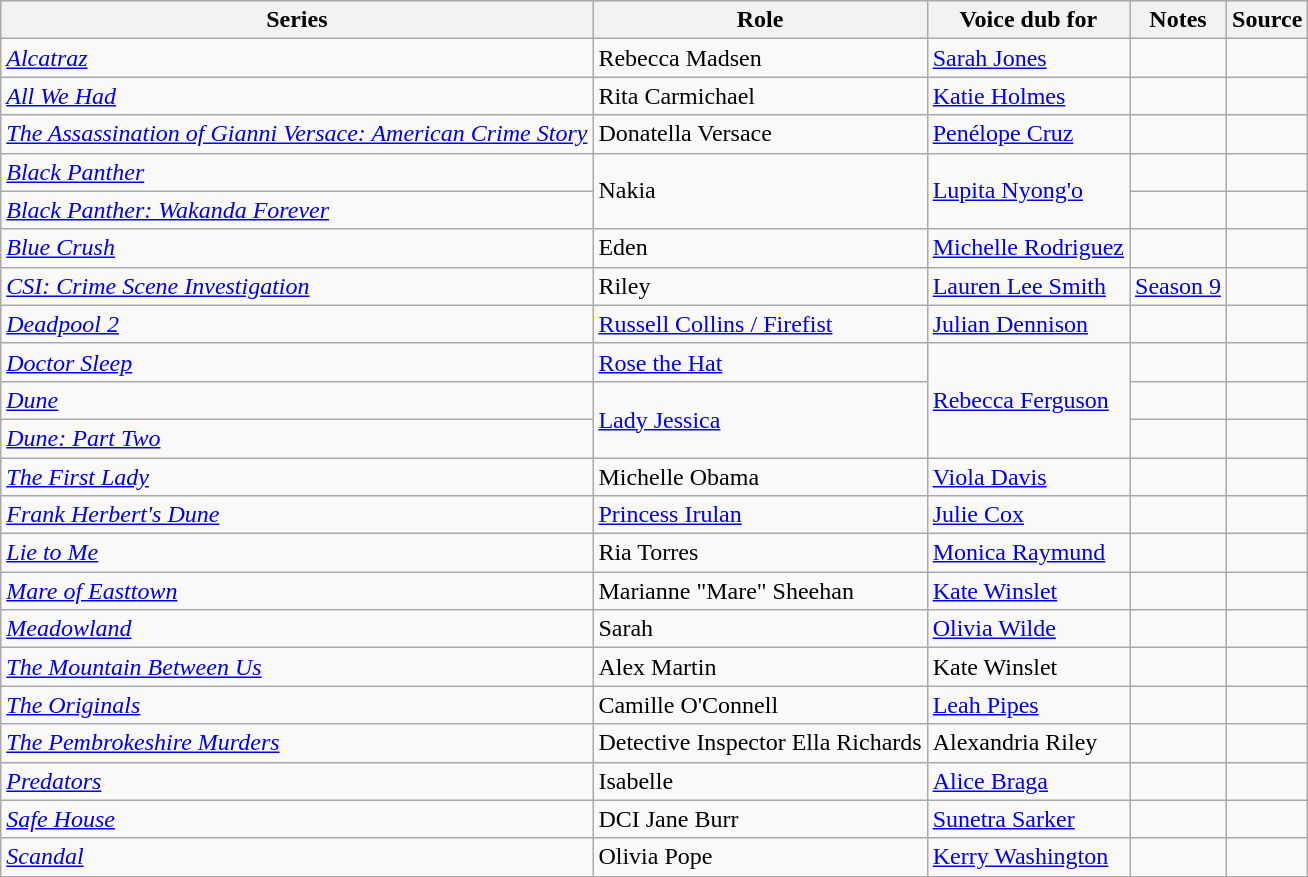<table class="wikitable sortable plainrowheaders">
<tr>
<th>Series</th>
<th>Role</th>
<th>Voice dub for</th>
<th class="unsortable">Notes</th>
<th class="unsortable">Source</th>
</tr>
<tr>
<td><em><a href='#'>Alcatraz</a></em></td>
<td>Rebecca Madsen</td>
<td><a href='#'>Sarah Jones</a></td>
<td></td>
<td></td>
</tr>
<tr>
<td><em><a href='#'>All We Had</a></em></td>
<td>Rita Carmichael</td>
<td><a href='#'>Katie Holmes</a></td>
<td></td>
<td></td>
</tr>
<tr>
<td><em><a href='#'>The Assassination of Gianni Versace: American Crime Story</a></em></td>
<td>Donatella Versace</td>
<td><a href='#'>Penélope Cruz</a></td>
<td></td>
<td></td>
</tr>
<tr>
<td><em><a href='#'>Black Panther</a></em></td>
<td rowspan="2">Nakia</td>
<td rowspan="2"><a href='#'>Lupita Nyong'o</a></td>
<td></td>
<td></td>
</tr>
<tr>
<td><em><a href='#'>Black Panther: Wakanda Forever</a></em></td>
<td></td>
<td></td>
</tr>
<tr>
<td><em><a href='#'>Blue Crush</a></em></td>
<td>Eden</td>
<td><a href='#'>Michelle Rodriguez</a></td>
<td></td>
<td></td>
</tr>
<tr>
<td><em><a href='#'>CSI: Crime Scene Investigation</a></em></td>
<td>Riley</td>
<td><a href='#'>Lauren Lee Smith</a></td>
<td><a href='#'>Season 9</a></td>
<td></td>
</tr>
<tr>
<td><em><a href='#'>Deadpool 2</a></em></td>
<td><a href='#'>Russell Collins / Firefist</a></td>
<td><a href='#'>Julian Dennison</a></td>
<td></td>
<td></td>
</tr>
<tr>
<td><em><a href='#'>Doctor Sleep</a></em></td>
<td><a href='#'>Rose the Hat</a></td>
<td rowspan="3"><a href='#'>Rebecca Ferguson</a></td>
<td></td>
<td></td>
</tr>
<tr>
<td><em><a href='#'>Dune</a></em></td>
<td rowspan="2"><a href='#'>Lady Jessica</a></td>
<td></td>
<td></td>
</tr>
<tr>
<td><em><a href='#'>Dune: Part Two</a></em></td>
<td></td>
<td></td>
</tr>
<tr>
<td><em><a href='#'>The First Lady</a></em></td>
<td>Michelle Obama</td>
<td><a href='#'>Viola Davis</a></td>
<td></td>
<td></td>
</tr>
<tr>
<td><em><a href='#'>Frank Herbert's Dune</a></em></td>
<td><a href='#'>Princess Irulan</a></td>
<td><a href='#'>Julie Cox</a></td>
<td></td>
<td></td>
</tr>
<tr>
<td><em><a href='#'>Lie to Me</a></em></td>
<td>Ria Torres</td>
<td><a href='#'>Monica Raymund</a></td>
<td></td>
<td></td>
</tr>
<tr>
<td><em><a href='#'>Mare of Easttown</a></em></td>
<td>Marianne "Mare" Sheehan</td>
<td><a href='#'>Kate Winslet</a></td>
<td></td>
<td></td>
</tr>
<tr>
<td><em><a href='#'>Meadowland</a></em></td>
<td>Sarah</td>
<td><a href='#'>Olivia Wilde</a></td>
<td></td>
<td></td>
</tr>
<tr>
<td><em><a href='#'>The Mountain Between Us</a></em></td>
<td>Alex Martin</td>
<td>Kate Winslet</td>
<td></td>
<td></td>
</tr>
<tr>
<td><em><a href='#'>The Originals</a></em></td>
<td>Camille O'Connell</td>
<td><a href='#'>Leah Pipes</a></td>
<td></td>
<td></td>
</tr>
<tr>
<td><em><a href='#'>The Pembrokeshire Murders</a></em></td>
<td>Detective Inspector Ella Richards</td>
<td>Alexandria Riley</td>
<td></td>
<td></td>
</tr>
<tr>
<td><em><a href='#'>Predators</a></em></td>
<td>Isabelle</td>
<td><a href='#'>Alice Braga</a></td>
<td></td>
<td></td>
</tr>
<tr>
<td><em><a href='#'>Safe House</a></em></td>
<td>DCI Jane Burr</td>
<td><a href='#'>Sunetra Sarker</a></td>
<td></td>
<td></td>
</tr>
<tr>
<td><em><a href='#'>Scandal</a></em></td>
<td>Olivia Pope</td>
<td><a href='#'>Kerry Washington</a></td>
<td></td>
<td></td>
</tr>
<tr>
</tr>
</table>
